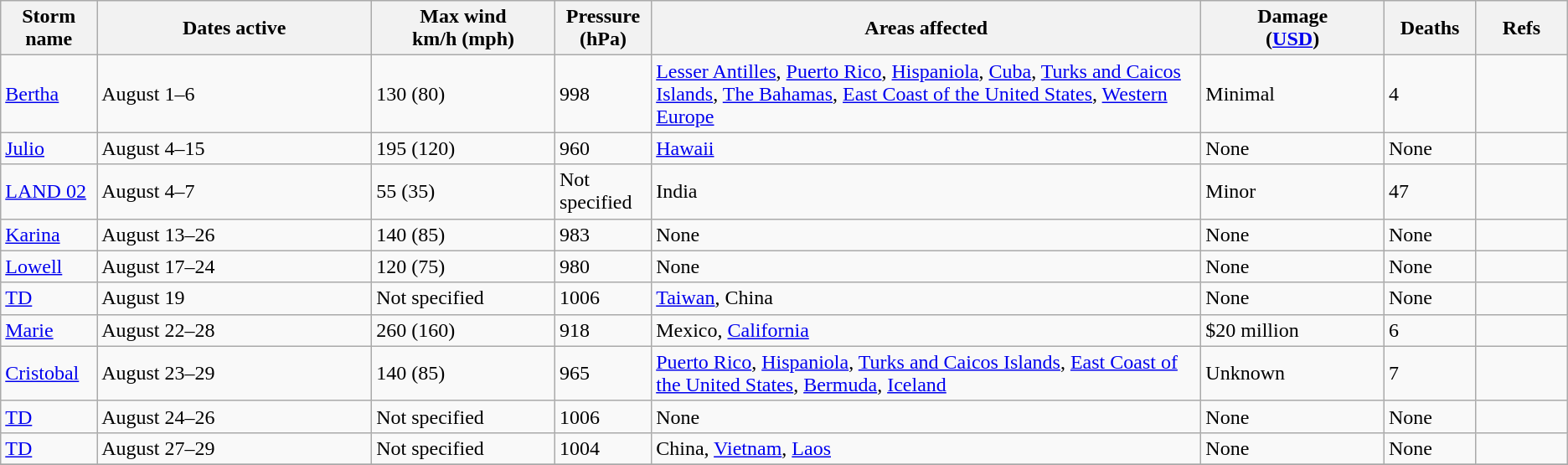<table class="wikitable sortable">
<tr>
<th width="5%">Storm name</th>
<th width="15%">Dates active</th>
<th width="10%">Max wind<br>km/h (mph)</th>
<th width="5%">Pressure<br>(hPa)</th>
<th width="30%">Areas affected</th>
<th width="10%">Damage<br>(<a href='#'>USD</a>)</th>
<th width="5%">Deaths</th>
<th width="5%">Refs</th>
</tr>
<tr>
<td><a href='#'>Bertha</a></td>
<td>August 1–6</td>
<td>130 (80)</td>
<td>998</td>
<td><a href='#'>Lesser Antilles</a>, <a href='#'>Puerto Rico</a>, <a href='#'>Hispaniola</a>, <a href='#'>Cuba</a>, <a href='#'>Turks and Caicos Islands</a>, <a href='#'>The Bahamas</a>, <a href='#'>East Coast of the United States</a>, <a href='#'>Western Europe</a></td>
<td>Minimal</td>
<td>4</td>
<td></td>
</tr>
<tr>
<td><a href='#'>Julio</a></td>
<td>August 4–15</td>
<td>195 (120)</td>
<td>960</td>
<td><a href='#'>Hawaii</a></td>
<td>None</td>
<td>None</td>
<td></td>
</tr>
<tr>
<td><a href='#'>LAND 02</a></td>
<td>August 4–7</td>
<td>55 (35)</td>
<td>Not specified</td>
<td>India</td>
<td>Minor</td>
<td>47</td>
<td></td>
</tr>
<tr>
<td><a href='#'>Karina</a></td>
<td>August 13–26</td>
<td>140 (85)</td>
<td>983</td>
<td>None</td>
<td>None</td>
<td>None</td>
<td></td>
</tr>
<tr>
<td><a href='#'>Lowell</a></td>
<td>August 17–24</td>
<td>120 (75)</td>
<td>980</td>
<td>None</td>
<td>None</td>
<td>None</td>
<td></td>
</tr>
<tr>
<td><a href='#'>TD</a></td>
<td>August 19</td>
<td>Not specified</td>
<td>1006</td>
<td><a href='#'>Taiwan</a>, China</td>
<td>None</td>
<td>None</td>
<td></td>
</tr>
<tr>
<td><a href='#'>Marie</a></td>
<td>August 22–28</td>
<td>260 (160)</td>
<td>918</td>
<td>Mexico, <a href='#'>California</a></td>
<td>$20 million</td>
<td>6</td>
<td></td>
</tr>
<tr>
<td><a href='#'>Cristobal</a></td>
<td>August 23–29</td>
<td>140 (85)</td>
<td>965</td>
<td><a href='#'>Puerto Rico</a>, <a href='#'>Hispaniola</a>, <a href='#'>Turks and Caicos Islands</a>, <a href='#'>East Coast of the United States</a>, <a href='#'>Bermuda</a>, <a href='#'>Iceland</a></td>
<td>Unknown</td>
<td>7</td>
<td></td>
</tr>
<tr>
<td><a href='#'>TD</a></td>
<td>August 24–26</td>
<td>Not specified</td>
<td>1006</td>
<td>None</td>
<td>None</td>
<td>None</td>
<td></td>
</tr>
<tr>
<td><a href='#'>TD</a></td>
<td>August 27–29</td>
<td>Not specified</td>
<td>1004</td>
<td>China, <a href='#'>Vietnam</a>, <a href='#'>Laos</a></td>
<td>None</td>
<td>None</td>
<td></td>
</tr>
<tr>
</tr>
</table>
